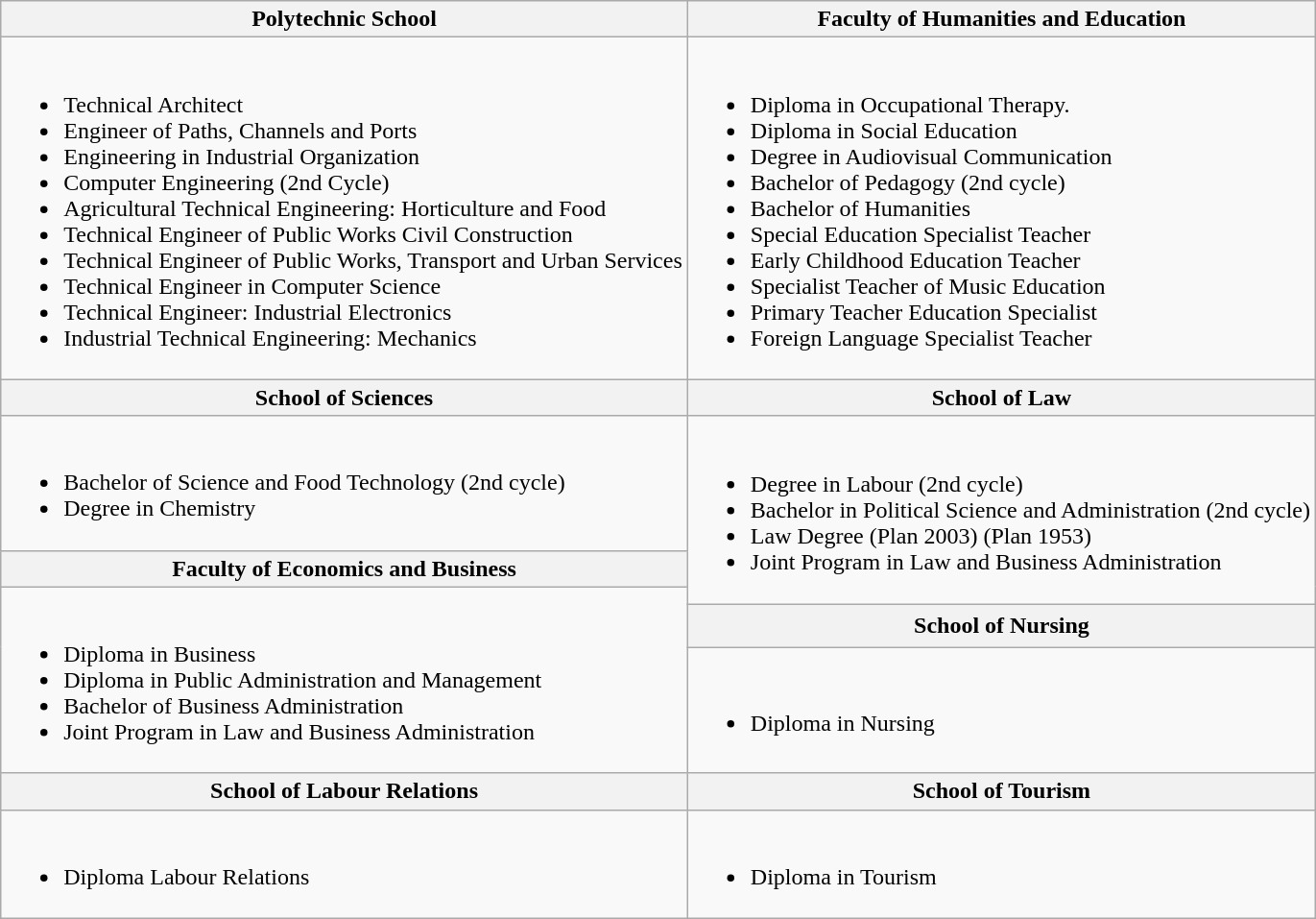<table class="wikitable" align=center>
<tr>
<th>Polytechnic School</th>
<th>Faculty of Humanities and Education</th>
</tr>
<tr>
<td><br><ul><li>Technical Architect</li><li>Engineer of Paths, Channels and Ports</li><li>Engineering in Industrial Organization</li><li>Computer Engineering (2nd Cycle)</li><li>Agricultural Technical Engineering: Horticulture and Food</li><li>Technical Engineer of Public Works Civil Construction</li><li>Technical Engineer of Public Works, Transport and Urban Services</li><li>Technical Engineer in Computer Science</li><li>Technical Engineer: Industrial Electronics</li><li>Industrial Technical Engineering: Mechanics</li></ul></td>
<td><br><ul><li>Diploma in Occupational Therapy.</li><li>Diploma in Social Education</li><li>Degree in Audiovisual Communication</li><li>Bachelor of Pedagogy (2nd cycle)</li><li>Bachelor of Humanities</li><li>Special Education Specialist Teacher</li><li>Early Childhood Education Teacher</li><li>Specialist Teacher of Music Education</li><li>Primary Teacher Education Specialist</li><li>Foreign Language Specialist Teacher</li></ul></td>
</tr>
<tr>
<th>School of Sciences</th>
<th>School of Law</th>
</tr>
<tr>
<td><br><ul><li>Bachelor of Science and Food Technology (2nd cycle)</li><li>Degree in Chemistry</li></ul></td>
<td rowspan="3"><br><ul><li>Degree in Labour (2nd cycle)</li><li>Bachelor in Political Science and Administration (2nd cycle)</li><li>Law Degree (Plan 2003) (Plan 1953)</li><li>Joint Program in Law and Business Administration</li></ul></td>
</tr>
<tr>
<th>Faculty of Economics and Business</th>
</tr>
<tr>
<td rowspan="3"><br><ul><li>Diploma in Business</li><li>Diploma in Public Administration and Management</li><li>Bachelor of Business Administration</li><li>Joint Program in Law and Business Administration</li></ul></td>
</tr>
<tr>
<th>School of Nursing</th>
</tr>
<tr>
<td><br><ul><li>Diploma in Nursing</li></ul></td>
</tr>
<tr>
<th>School of Labour Relations</th>
<th>School of Tourism</th>
</tr>
<tr>
<td><br><ul><li>Diploma Labour Relations</li></ul></td>
<td><br><ul><li>Diploma in Tourism</li></ul></td>
</tr>
</table>
